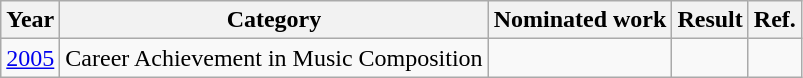<table class="wikitable">
<tr>
<th>Year</th>
<th>Category</th>
<th>Nominated work</th>
<th>Result</th>
<th>Ref.</th>
</tr>
<tr>
<td><a href='#'>2005</a></td>
<td>Career Achievement in Music Composition</td>
<td></td>
<td></td>
<td align="center"></td>
</tr>
</table>
